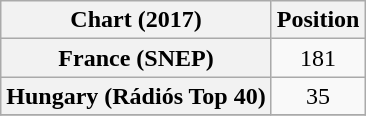<table class="wikitable sortable plainrowheaders" style="text-align:center;">
<tr>
<th>Chart (2017)</th>
<th>Position</th>
</tr>
<tr>
<th scope="row">France (SNEP)</th>
<td>181</td>
</tr>
<tr>
<th scope="row">Hungary (Rádiós Top 40)</th>
<td>35</td>
</tr>
<tr>
</tr>
</table>
